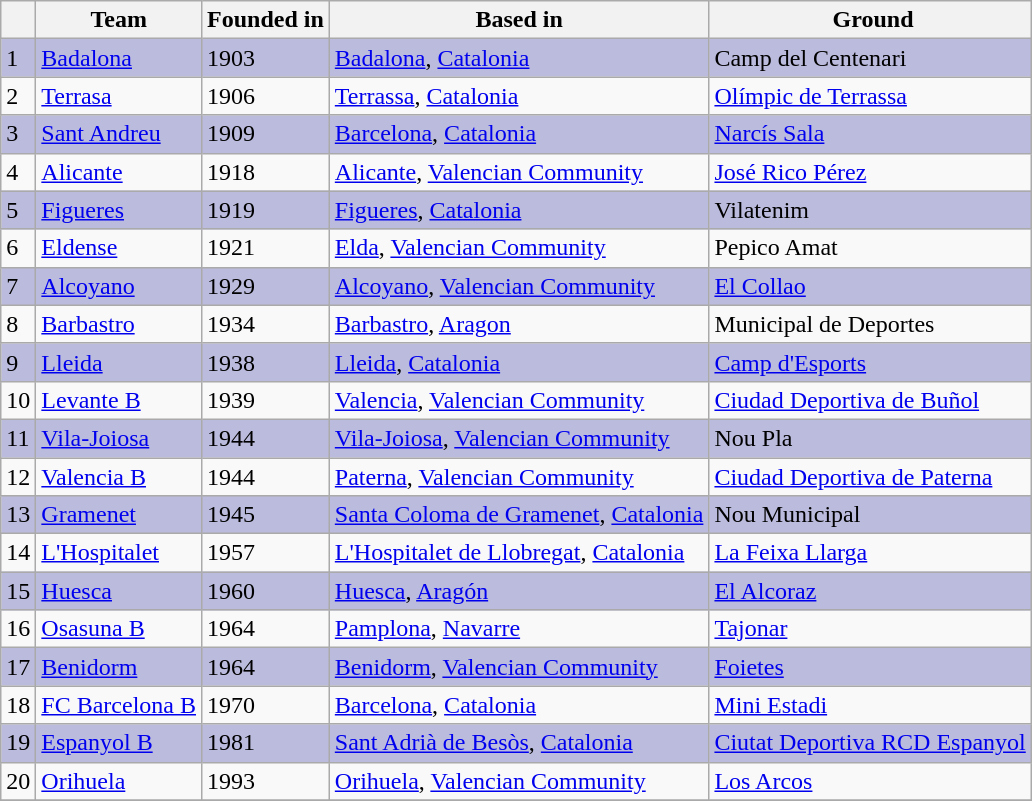<table class="wikitable">
<tr>
<th></th>
<th>Team</th>
<th>Founded in</th>
<th>Based in</th>
<th> Ground</th>
</tr>
<tr style="background:#BBBBDD;">
<td>1</td>
<td><a href='#'>Badalona</a></td>
<td>1903</td>
<td><a href='#'>Badalona</a>, <a href='#'>Catalonia</a></td>
<td>Camp del Centenari</td>
</tr>
<tr>
<td>2</td>
<td><a href='#'>Terrasa</a></td>
<td>1906</td>
<td><a href='#'>Terrassa</a>, <a href='#'>Catalonia</a></td>
<td><a href='#'>Olímpic de Terrassa</a></td>
</tr>
<tr style="background:#BBBBDD;">
<td>3</td>
<td><a href='#'>Sant Andreu</a></td>
<td>1909</td>
<td><a href='#'>Barcelona</a>, <a href='#'>Catalonia</a></td>
<td><a href='#'>Narcís Sala</a></td>
</tr>
<tr>
<td>4</td>
<td><a href='#'>Alicante</a></td>
<td>1918</td>
<td><a href='#'>Alicante</a>, <a href='#'>Valencian Community</a></td>
<td><a href='#'>José Rico Pérez</a></td>
</tr>
<tr style="background:#BBBBDD;">
<td>5</td>
<td><a href='#'>Figueres</a></td>
<td>1919</td>
<td><a href='#'>Figueres</a>, <a href='#'>Catalonia</a></td>
<td>Vilatenim</td>
</tr>
<tr>
<td>6</td>
<td><a href='#'>Eldense</a></td>
<td>1921</td>
<td><a href='#'>Elda</a>, <a href='#'>Valencian Community</a></td>
<td>Pepico Amat</td>
</tr>
<tr style="background:#BBBBDD;">
<td>7</td>
<td><a href='#'>Alcoyano</a></td>
<td>1929</td>
<td><a href='#'>Alcoyano</a>, <a href='#'>Valencian Community</a></td>
<td><a href='#'>El Collao</a></td>
</tr>
<tr>
<td>8</td>
<td><a href='#'>Barbastro</a></td>
<td>1934</td>
<td><a href='#'>Barbastro</a>, <a href='#'>Aragon</a></td>
<td>Municipal de Deportes</td>
</tr>
<tr style="background:#BBBBDD;">
<td>9</td>
<td><a href='#'>Lleida</a></td>
<td>1938</td>
<td><a href='#'>Lleida</a>, <a href='#'>Catalonia</a></td>
<td><a href='#'>Camp d'Esports</a></td>
</tr>
<tr>
<td>10</td>
<td><a href='#'>Levante B</a></td>
<td>1939</td>
<td><a href='#'>Valencia</a>, <a href='#'>Valencian Community</a></td>
<td><a href='#'>Ciudad Deportiva de Buñol</a></td>
</tr>
<tr style="background:#BBBBDD;">
<td>11</td>
<td><a href='#'>Vila-Joiosa</a></td>
<td>1944</td>
<td><a href='#'>Vila-Joiosa</a>, <a href='#'>Valencian Community</a></td>
<td>Nou Pla</td>
</tr>
<tr>
<td>12</td>
<td><a href='#'>Valencia B</a></td>
<td>1944</td>
<td><a href='#'>Paterna</a>, <a href='#'>Valencian Community</a></td>
<td><a href='#'>Ciudad Deportiva de Paterna</a></td>
</tr>
<tr style="background:#BBBBDD;">
<td>13</td>
<td><a href='#'>Gramenet</a></td>
<td>1945</td>
<td><a href='#'>Santa Coloma de Gramenet</a>, <a href='#'>Catalonia</a></td>
<td>Nou Municipal</td>
</tr>
<tr>
<td>14</td>
<td><a href='#'>L'Hospitalet</a></td>
<td>1957</td>
<td><a href='#'>L'Hospitalet de Llobregat</a>, <a href='#'>Catalonia</a></td>
<td><a href='#'>La Feixa Llarga</a></td>
</tr>
<tr style="background:#BBBBDD;">
<td>15</td>
<td><a href='#'>Huesca</a></td>
<td>1960</td>
<td><a href='#'>Huesca</a>, <a href='#'>Aragón</a></td>
<td><a href='#'>El Alcoraz</a></td>
</tr>
<tr>
<td>16</td>
<td><a href='#'>Osasuna B</a></td>
<td>1964</td>
<td><a href='#'>Pamplona</a>, <a href='#'>Navarre</a></td>
<td><a href='#'>Tajonar</a></td>
</tr>
<tr style="background:#BBBBDD;">
<td>17</td>
<td><a href='#'>Benidorm</a></td>
<td>1964</td>
<td><a href='#'>Benidorm</a>, <a href='#'>Valencian Community</a></td>
<td><a href='#'>Foietes</a></td>
</tr>
<tr>
<td>18</td>
<td><a href='#'>FC Barcelona B</a></td>
<td>1970</td>
<td><a href='#'>Barcelona</a>, <a href='#'>Catalonia</a></td>
<td><a href='#'>Mini Estadi</a></td>
</tr>
<tr style="background:#BBBBDD;">
<td>19</td>
<td><a href='#'>Espanyol B</a></td>
<td>1981</td>
<td><a href='#'>Sant Adrià de Besòs</a>, <a href='#'>Catalonia</a></td>
<td><a href='#'>Ciutat Deportiva RCD Espanyol</a></td>
</tr>
<tr>
<td>20</td>
<td><a href='#'>Orihuela</a></td>
<td>1993</td>
<td><a href='#'>Orihuela</a>, <a href='#'>Valencian Community</a></td>
<td><a href='#'>Los Arcos</a></td>
</tr>
<tr>
</tr>
</table>
